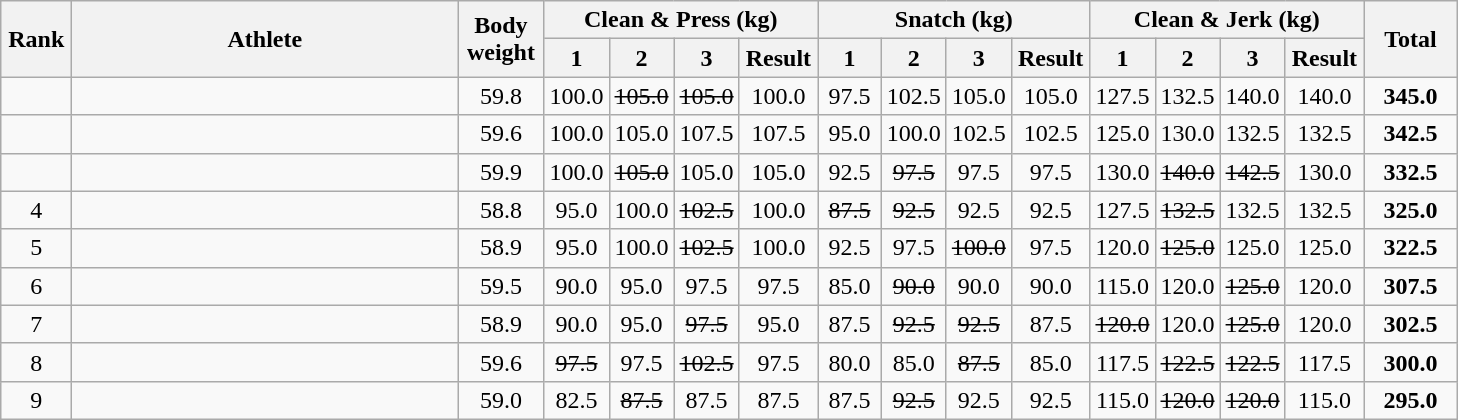<table class = "wikitable" style="text-align:center;">
<tr>
<th rowspan=2 width=40>Rank</th>
<th rowspan=2 width=250>Athlete</th>
<th rowspan=2 width=50>Body weight</th>
<th colspan=4>Clean & Press (kg)</th>
<th colspan=4>Snatch (kg)</th>
<th colspan=4>Clean & Jerk (kg)</th>
<th rowspan=2 width=55>Total</th>
</tr>
<tr>
<th width=35>1</th>
<th width=35>2</th>
<th width=35>3</th>
<th width=45>Result</th>
<th width=35>1</th>
<th width=35>2</th>
<th width=35>3</th>
<th width=45>Result</th>
<th width=35>1</th>
<th width=35>2</th>
<th width=35>3</th>
<th width=45>Result</th>
</tr>
<tr>
<td></td>
<td align=left></td>
<td>59.8</td>
<td>100.0</td>
<td><s>105.0</s></td>
<td><s>105.0</s></td>
<td>100.0</td>
<td>97.5</td>
<td>102.5</td>
<td>105.0</td>
<td>105.0</td>
<td>127.5</td>
<td>132.5</td>
<td>140.0</td>
<td>140.0</td>
<td><strong>345.0</strong></td>
</tr>
<tr>
<td></td>
<td align=left></td>
<td>59.6</td>
<td>100.0</td>
<td>105.0</td>
<td>107.5</td>
<td>107.5</td>
<td>95.0</td>
<td>100.0</td>
<td>102.5</td>
<td>102.5</td>
<td>125.0</td>
<td>130.0</td>
<td>132.5</td>
<td>132.5</td>
<td><strong>342.5</strong></td>
</tr>
<tr>
<td></td>
<td align=left></td>
<td>59.9</td>
<td>100.0</td>
<td><s>105.0</s></td>
<td>105.0</td>
<td>105.0</td>
<td>92.5</td>
<td><s>97.5</s></td>
<td>97.5</td>
<td>97.5</td>
<td>130.0</td>
<td><s>140.0</s></td>
<td><s>142.5</s></td>
<td>130.0</td>
<td><strong>332.5</strong></td>
</tr>
<tr>
<td>4</td>
<td align=left></td>
<td>58.8</td>
<td>95.0</td>
<td>100.0</td>
<td><s>102.5</s></td>
<td>100.0</td>
<td><s>87.5</s></td>
<td><s>92.5</s></td>
<td>92.5</td>
<td>92.5</td>
<td>127.5</td>
<td><s>132.5</s></td>
<td>132.5</td>
<td>132.5</td>
<td><strong>325.0</strong></td>
</tr>
<tr>
<td>5</td>
<td align=left></td>
<td>58.9</td>
<td>95.0</td>
<td>100.0</td>
<td><s>102.5</s></td>
<td>100.0</td>
<td>92.5</td>
<td>97.5</td>
<td><s>100.0</s></td>
<td>97.5</td>
<td>120.0</td>
<td><s>125.0</s></td>
<td>125.0</td>
<td>125.0</td>
<td><strong>322.5</strong></td>
</tr>
<tr>
<td>6</td>
<td align=left></td>
<td>59.5</td>
<td>90.0</td>
<td>95.0</td>
<td>97.5</td>
<td>97.5</td>
<td>85.0</td>
<td><s>90.0</s></td>
<td>90.0</td>
<td>90.0</td>
<td>115.0</td>
<td>120.0</td>
<td><s>125.0</s></td>
<td>120.0</td>
<td><strong>307.5</strong></td>
</tr>
<tr>
<td>7</td>
<td align=left></td>
<td>58.9</td>
<td>90.0</td>
<td>95.0</td>
<td><s>97.5</s></td>
<td>95.0</td>
<td>87.5</td>
<td><s>92.5</s></td>
<td><s>92.5</s></td>
<td>87.5</td>
<td><s>120.0</s></td>
<td>120.0</td>
<td><s>125.0</s></td>
<td>120.0</td>
<td><strong>302.5</strong></td>
</tr>
<tr>
<td>8</td>
<td align=left></td>
<td>59.6</td>
<td><s>97.5</s></td>
<td>97.5</td>
<td><s>102.5</s></td>
<td>97.5</td>
<td>80.0</td>
<td>85.0</td>
<td><s>87.5</s></td>
<td>85.0</td>
<td>117.5</td>
<td><s>122.5</s></td>
<td><s>122.5</s></td>
<td>117.5</td>
<td><strong>300.0</strong></td>
</tr>
<tr>
<td>9</td>
<td align=left></td>
<td>59.0</td>
<td>82.5</td>
<td><s>87.5</s></td>
<td>87.5</td>
<td>87.5</td>
<td>87.5</td>
<td><s>92.5</s></td>
<td>92.5</td>
<td>92.5</td>
<td>115.0</td>
<td><s>120.0</s></td>
<td><s>120.0</s></td>
<td>115.0</td>
<td><strong>295.0</strong></td>
</tr>
</table>
